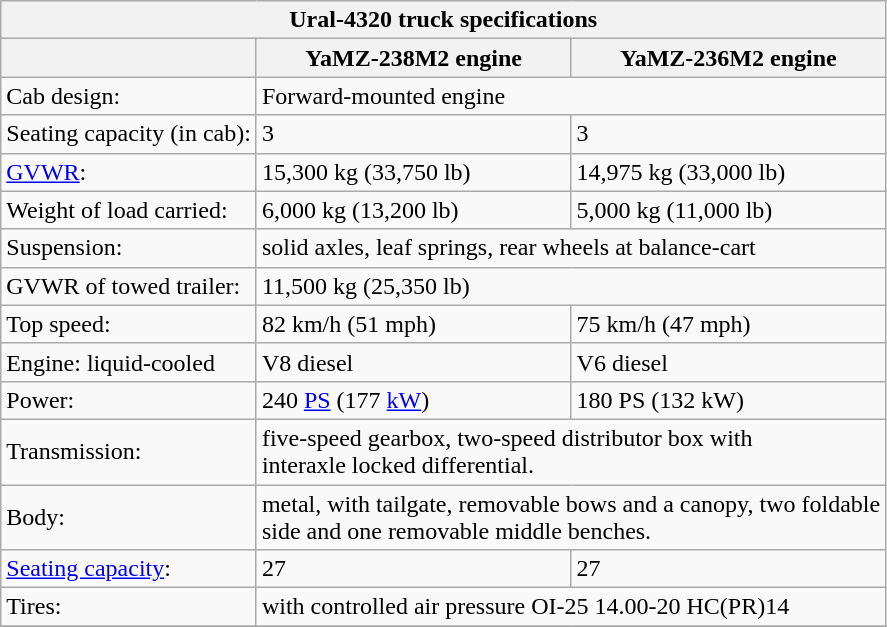<table class="wikitable">
<tr>
<th colspan=3>Ural-4320 truck specifications</th>
</tr>
<tr>
<th></th>
<th>YaMZ-238M2 engine</th>
<th>YaMZ-236M2 engine</th>
</tr>
<tr>
<td>Cab design:</td>
<td colspan=2>Forward-mounted engine</td>
</tr>
<tr>
<td>Seating capacity (in cab):</td>
<td>3</td>
<td>3</td>
</tr>
<tr>
<td><a href='#'>GVWR</a>:</td>
<td>15,300 kg (33,750 lb)</td>
<td>14,975 kg (33,000 lb)</td>
</tr>
<tr>
<td>Weight of load carried:</td>
<td>6,000 kg (13,200 lb)</td>
<td>5,000 kg (11,000 lb)</td>
</tr>
<tr>
<td>Suspension:</td>
<td colspan=2>solid axles, leaf springs, rear wheels at balance-cart</td>
</tr>
<tr>
<td>GVWR of towed trailer:</td>
<td colspan = 2>11,500 kg (25,350 lb)</td>
</tr>
<tr>
<td>Top speed:</td>
<td>82 km/h (51 mph)</td>
<td>75 km/h (47 mph)</td>
</tr>
<tr>
<td>Engine: liquid-cooled</td>
<td>V8 diesel</td>
<td>V6 diesel</td>
</tr>
<tr>
<td>Power:</td>
<td>240 <a href='#'>PS</a> (177 <a href='#'>kW</a>)</td>
<td>180 PS (132 kW)</td>
</tr>
<tr>
<td>Transmission:</td>
<td colspan=2>five-speed gearbox, two-speed distributor box with<br> interaxle locked differential.</td>
</tr>
<tr>
<td>Body:</td>
<td colspan=2>metal, with tailgate, removable bows and a canopy, two foldable<br> side and one removable middle benches.</td>
</tr>
<tr>
<td><a href='#'>Seating capacity</a>:</td>
<td>27</td>
<td>27</td>
</tr>
<tr>
<td>Tires:</td>
<td colspan=2>with controlled air pressure OI-25 14.00-20 HC(PR)14</td>
</tr>
<tr>
</tr>
</table>
